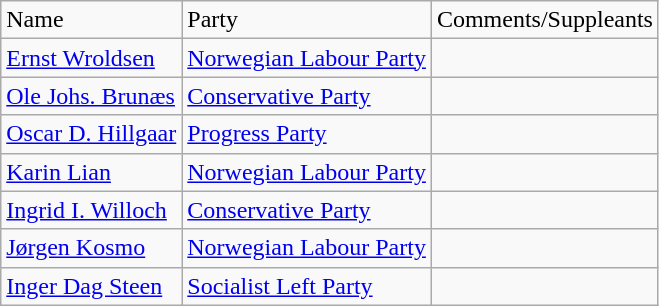<table class="wikitable">
<tr>
<td>Name</td>
<td>Party</td>
<td>Comments/Suppleants</td>
</tr>
<tr>
<td><a href='#'>Ernst Wroldsen</a></td>
<td><a href='#'>Norwegian Labour Party</a></td>
<td></td>
</tr>
<tr>
<td><a href='#'>Ole Johs. Brunæs</a></td>
<td><a href='#'>Conservative Party</a></td>
<td></td>
</tr>
<tr>
<td><a href='#'>Oscar D. Hillgaar</a></td>
<td><a href='#'>Progress Party</a></td>
<td></td>
</tr>
<tr>
<td><a href='#'>Karin Lian</a></td>
<td><a href='#'>Norwegian Labour Party</a></td>
<td></td>
</tr>
<tr>
<td><a href='#'>Ingrid I. Willoch</a></td>
<td><a href='#'>Conservative Party</a></td>
<td></td>
</tr>
<tr>
<td><a href='#'>Jørgen Kosmo</a></td>
<td><a href='#'>Norwegian Labour Party</a></td>
<td></td>
</tr>
<tr>
<td><a href='#'>Inger Dag Steen</a></td>
<td><a href='#'>Socialist Left Party</a></td>
<td></td>
</tr>
</table>
